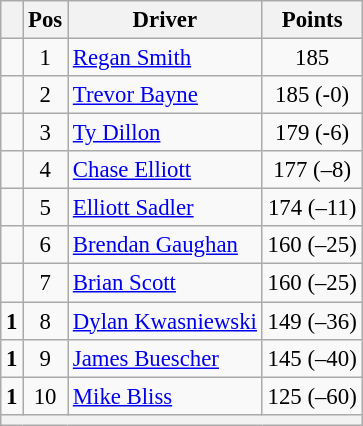<table class="wikitable" style="font-size: 95%;">
<tr>
<th></th>
<th>Pos</th>
<th>Driver</th>
<th>Points</th>
</tr>
<tr>
<td align="left"></td>
<td style="text-align:center;">1</td>
<td><a href='#'>Regan Smith</a></td>
<td style="text-align:center;">185</td>
</tr>
<tr>
<td align="left"></td>
<td style="text-align:center;">2</td>
<td><a href='#'>Trevor Bayne</a></td>
<td style="text-align:center;">185 (-0)</td>
</tr>
<tr>
<td align="left"></td>
<td style="text-align:center;">3</td>
<td><a href='#'>Ty Dillon</a></td>
<td style="text-align:center;">179 (-6)</td>
</tr>
<tr>
<td align="left"></td>
<td style="text-align:center;">4</td>
<td><a href='#'>Chase Elliott</a></td>
<td style="text-align:center;">177 (–8)</td>
</tr>
<tr>
<td align="left"></td>
<td style="text-align:center;">5</td>
<td><a href='#'>Elliott Sadler</a></td>
<td style="text-align:center;">174 (–11)</td>
</tr>
<tr>
<td align="left"></td>
<td style="text-align:center;">6</td>
<td><a href='#'>Brendan Gaughan</a></td>
<td style="text-align:center;">160 (–25)</td>
</tr>
<tr>
<td align="left"></td>
<td style="text-align:center;">7</td>
<td><a href='#'>Brian Scott</a></td>
<td style="text-align:center;">160 (–25)</td>
</tr>
<tr>
<td align="left"> <strong>1</strong></td>
<td style="text-align:center;">8</td>
<td><a href='#'>Dylan Kwasniewski</a></td>
<td style="text-align:center;">149 (–36)</td>
</tr>
<tr>
<td align="left"> <strong>1</strong></td>
<td style="text-align:center;">9</td>
<td><a href='#'>James Buescher</a></td>
<td style="text-align:center;">145 (–40)</td>
</tr>
<tr>
<td align="left"> <strong>1</strong></td>
<td style="text-align:center;">10</td>
<td><a href='#'>Mike Bliss</a></td>
<td style="text-align:center;">125 (–60)</td>
</tr>
<tr class="sortbottom">
<th colspan="9"></th>
</tr>
</table>
